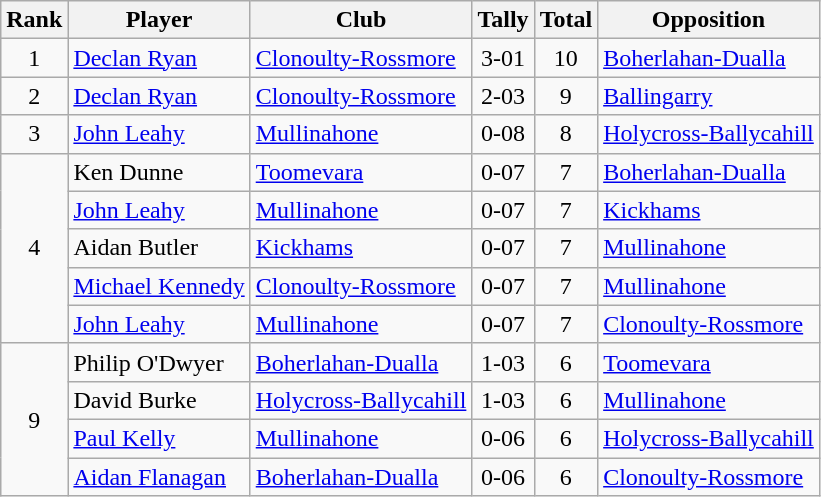<table class="wikitable">
<tr>
<th>Rank</th>
<th>Player</th>
<th>Club</th>
<th>Tally</th>
<th>Total</th>
<th>Opposition</th>
</tr>
<tr>
<td rowspan="1" style="text-align:center;">1</td>
<td><a href='#'>Declan Ryan</a></td>
<td><a href='#'>Clonoulty-Rossmore</a></td>
<td align=center>3-01</td>
<td align=center>10</td>
<td><a href='#'>Boherlahan-Dualla</a></td>
</tr>
<tr>
<td rowspan="1" style="text-align:center;">2</td>
<td><a href='#'>Declan Ryan</a></td>
<td><a href='#'>Clonoulty-Rossmore</a></td>
<td align=center>2-03</td>
<td align=center>9</td>
<td><a href='#'>Ballingarry</a></td>
</tr>
<tr>
<td rowspan="1" style="text-align:center;">3</td>
<td><a href='#'>John Leahy</a></td>
<td><a href='#'>Mullinahone</a></td>
<td align=center>0-08</td>
<td align=center>8</td>
<td><a href='#'>Holycross-Ballycahill</a></td>
</tr>
<tr>
<td rowspan="5" style="text-align:center;">4</td>
<td>Ken Dunne</td>
<td><a href='#'>Toomevara</a></td>
<td align=center>0-07</td>
<td align=center>7</td>
<td><a href='#'>Boherlahan-Dualla</a></td>
</tr>
<tr>
<td><a href='#'>John Leahy</a></td>
<td><a href='#'>Mullinahone</a></td>
<td align=center>0-07</td>
<td align=center>7</td>
<td><a href='#'>Kickhams</a></td>
</tr>
<tr>
<td>Aidan Butler</td>
<td><a href='#'>Kickhams</a></td>
<td align=center>0-07</td>
<td align=center>7</td>
<td><a href='#'>Mullinahone</a></td>
</tr>
<tr>
<td><a href='#'>Michael Kennedy</a></td>
<td><a href='#'>Clonoulty-Rossmore</a></td>
<td align=center>0-07</td>
<td align=center>7</td>
<td><a href='#'>Mullinahone</a></td>
</tr>
<tr>
<td><a href='#'>John Leahy</a></td>
<td><a href='#'>Mullinahone</a></td>
<td align=center>0-07</td>
<td align=center>7</td>
<td><a href='#'>Clonoulty-Rossmore</a></td>
</tr>
<tr>
<td rowspan="4" style="text-align:center;">9</td>
<td>Philip O'Dwyer</td>
<td><a href='#'>Boherlahan-Dualla</a></td>
<td align=center>1-03</td>
<td align=center>6</td>
<td><a href='#'>Toomevara</a></td>
</tr>
<tr>
<td>David Burke</td>
<td><a href='#'>Holycross-Ballycahill</a></td>
<td align=center>1-03</td>
<td align=center>6</td>
<td><a href='#'>Mullinahone</a></td>
</tr>
<tr>
<td><a href='#'>Paul Kelly</a></td>
<td><a href='#'>Mullinahone</a></td>
<td align=center>0-06</td>
<td align=center>6</td>
<td><a href='#'>Holycross-Ballycahill</a></td>
</tr>
<tr>
<td><a href='#'>Aidan Flanagan</a></td>
<td><a href='#'>Boherlahan-Dualla</a></td>
<td align=center>0-06</td>
<td align=center>6</td>
<td><a href='#'>Clonoulty-Rossmore</a></td>
</tr>
</table>
